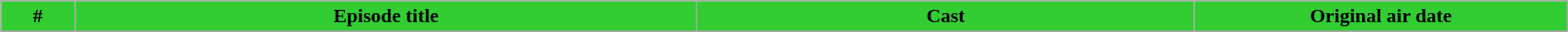<table class="wikitable plainrowheaders" style="margin: auto; width: 100%">
<tr>
<th style="background:#32CD32;" width="3%;">#</th>
<th style="background:#32CD32;" width="25%;">Episode title</th>
<th style="background:#32CD32;" width="20%;">Cast</th>
<th style="background:#32CD32;" width="15%;">Original air date</th>
</tr>
<tr>
</tr>
</table>
